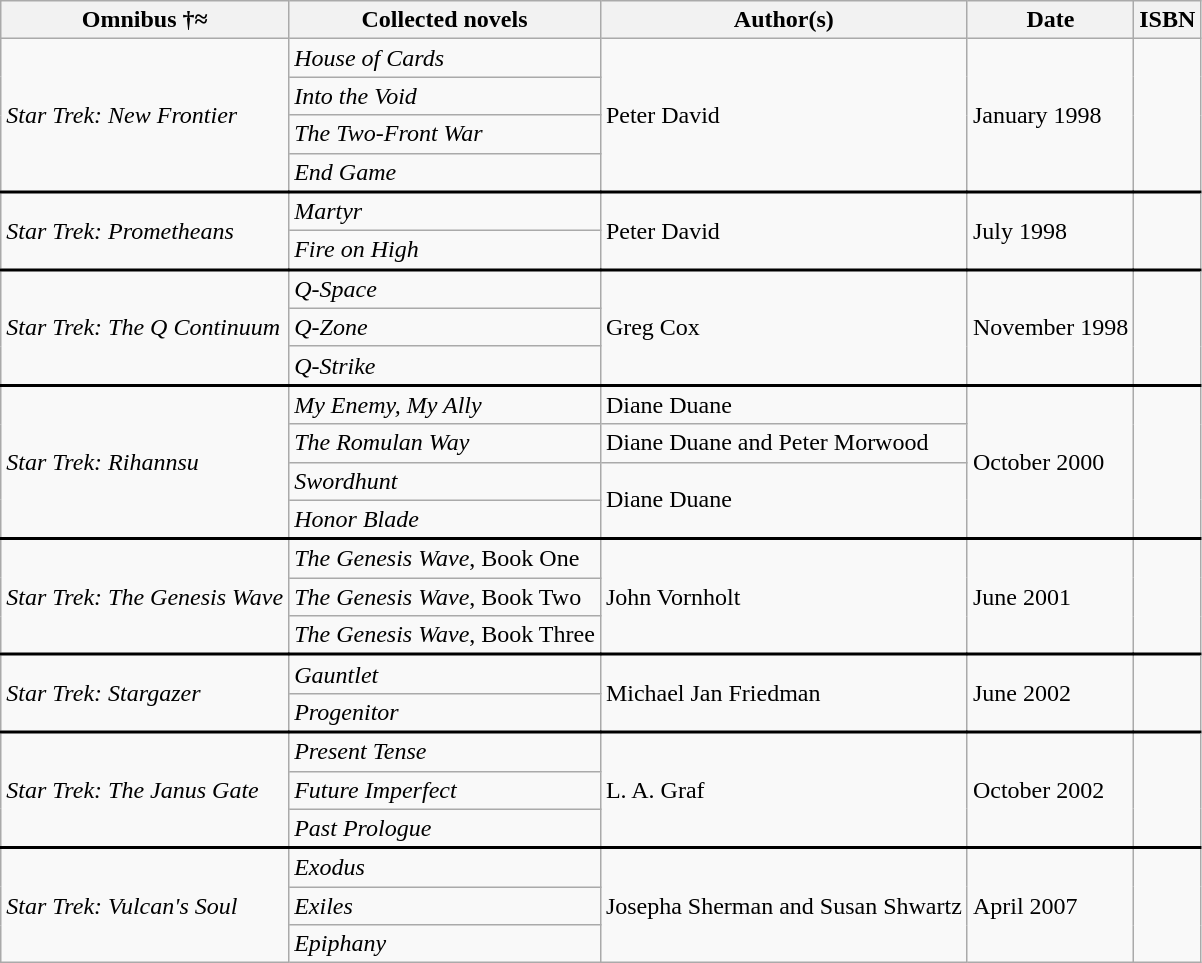<table class="wikitable">
<tr>
<th>Omnibus †≈</th>
<th>Collected novels</th>
<th>Author(s)</th>
<th>Date</th>
<th>ISBN</th>
</tr>
<tr>
<td rowspan="4"><em>Star Trek: New Frontier</em></td>
<td><em>House of Cards</em></td>
<td rowspan="4">Peter David</td>
<td rowspan="4">January 1998</td>
<td rowspan="4"></td>
</tr>
<tr>
<td><em>Into the Void</em></td>
</tr>
<tr>
<td><em>The Two-Front War</em></td>
</tr>
<tr>
<td><em>End Game</em></td>
</tr>
<tr style="border-top: 2px solid; height: 0px;">
<td rowspan="2"><em>Star Trek: Prometheans</em></td>
<td><em>Martyr</em></td>
<td rowspan="2">Peter David</td>
<td rowspan="2">July 1998</td>
<td rowspan="2"></td>
</tr>
<tr>
<td><em>Fire on High</em></td>
</tr>
<tr style="border-top: 2px solid; height: 0px;">
<td rowspan="3"><em>Star Trek: The Q Continuum</em></td>
<td><em>Q-Space</em></td>
<td rowspan="3">Greg Cox</td>
<td rowspan="3">November 1998</td>
<td rowspan="3"></td>
</tr>
<tr>
<td><em>Q-Zone</em></td>
</tr>
<tr>
<td><em>Q-Strike</em></td>
</tr>
<tr style="border-top: 2px solid; height: 0px;">
<td rowspan="4"><em>Star Trek: Rihannsu</em></td>
<td><em>My Enemy, My Ally</em></td>
<td>Diane Duane</td>
<td rowspan="4">October 2000</td>
<td rowspan="4"></td>
</tr>
<tr>
<td><em>The Romulan Way</em></td>
<td>Diane Duane and Peter Morwood</td>
</tr>
<tr>
<td><em>Swordhunt</em></td>
<td rowspan="2">Diane Duane</td>
</tr>
<tr>
<td><em>Honor Blade</em></td>
</tr>
<tr style="border-top: 2px solid; height: 0px;">
<td rowspan="3"><em>Star Trek: The Genesis Wave</em></td>
<td><em>The Genesis Wave</em>, Book One</td>
<td rowspan="3">John Vornholt</td>
<td rowspan="3">June 2001</td>
<td rowspan="3"></td>
</tr>
<tr>
<td><em>The Genesis Wave</em>, Book Two</td>
</tr>
<tr>
<td><em>The Genesis Wave</em>, Book Three</td>
</tr>
<tr style="border-top: 2px solid; height: 0px;">
<td rowspan="2"><em>Star Trek: Stargazer</em></td>
<td><em>Gauntlet</em></td>
<td rowspan="2">Michael Jan Friedman</td>
<td rowspan="2">June 2002</td>
<td rowspan="2"></td>
</tr>
<tr>
<td><em>Progenitor</em></td>
</tr>
<tr style="border-top: 2px solid; height: 0px;">
<td rowspan="3"><em>Star Trek: The Janus Gate</em></td>
<td><em>Present Tense</em></td>
<td rowspan="3">L. A. Graf</td>
<td rowspan="3">October 2002</td>
<td rowspan="3"></td>
</tr>
<tr>
<td><em>Future Imperfect</em></td>
</tr>
<tr>
<td><em>Past Prologue</em></td>
</tr>
<tr style="border-top: 2px solid; height: 0px;">
<td rowspan="3"><em>Star Trek: Vulcan's Soul</em></td>
<td><em>Exodus</em></td>
<td rowspan="3">Josepha Sherman and Susan Shwartz</td>
<td rowspan="3">April 2007</td>
<td rowspan="3"></td>
</tr>
<tr>
<td><em>Exiles</em></td>
</tr>
<tr>
<td><em>Epiphany</em></td>
</tr>
</table>
